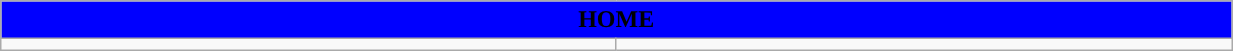<table class="wikitable collapsible collapsed" style="width:65%">
<tr>
<th colspan=6 ! style="color:black; background:blue">HOME</th>
</tr>
<tr>
<td></td>
<td></td>
</tr>
</table>
